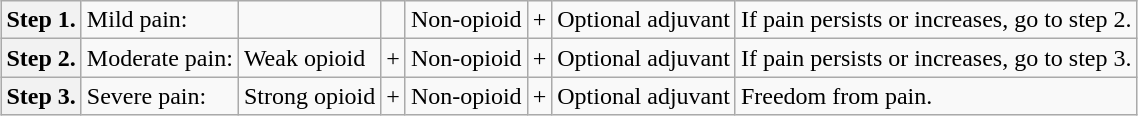<table class="wikitable" style="margin-left: auto; margin-right: auto; border: none; padding: 5px;">
<tr>
<th>Step 1.</th>
<td>Mild pain:</td>
<td></td>
<td></td>
<td>Non-opioid</td>
<td>+</td>
<td>Optional adjuvant</td>
<td>If pain persists or increases, go to step 2.</td>
</tr>
<tr>
<th>Step 2.</th>
<td>Moderate pain:</td>
<td>Weak opioid</td>
<td>+</td>
<td>Non-opioid</td>
<td>+</td>
<td>Optional adjuvant</td>
<td>If pain persists or increases, go to step 3.</td>
</tr>
<tr>
<th>Step 3.</th>
<td>Severe pain:</td>
<td>Strong opioid</td>
<td>+</td>
<td>Non-opioid</td>
<td>+</td>
<td>Optional adjuvant</td>
<td>Freedom from pain.</td>
</tr>
</table>
